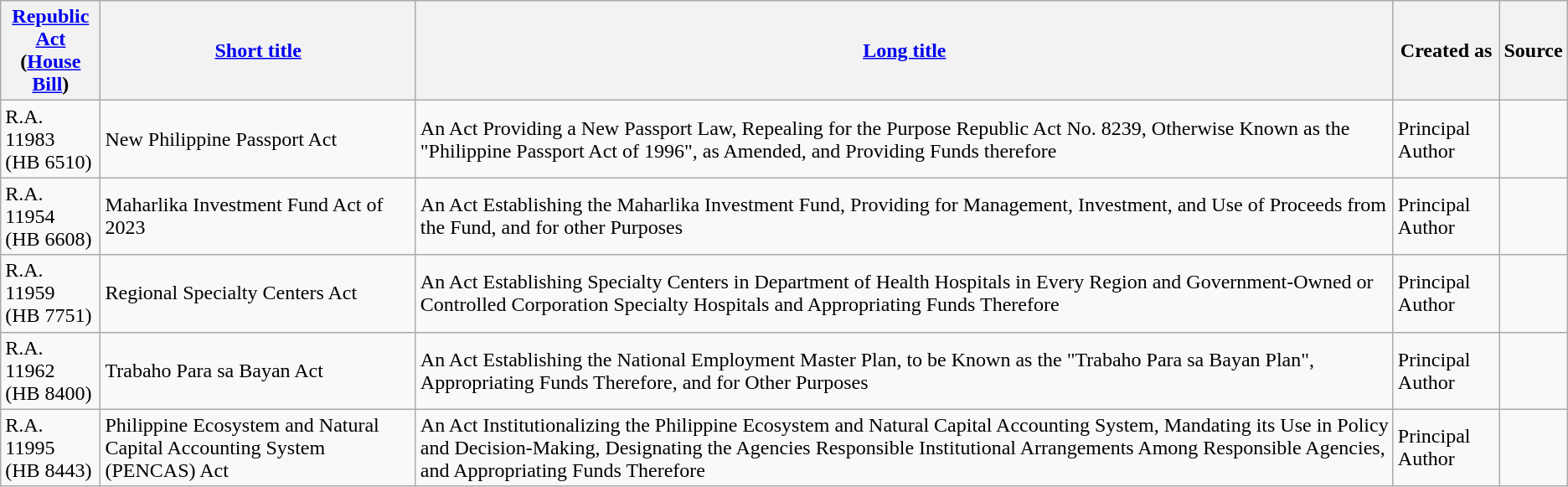<table class="wikitable">
<tr>
<th><a href='#'>Republic Act</a><br>(<a href='#'>House Bill</a>)</th>
<th><a href='#'>Short title</a></th>
<th><a href='#'>Long title</a></th>
<th>Created as</th>
<th>Source</th>
</tr>
<tr>
<td>R.A. 11983<br>(HB 6510)</td>
<td>New Philippine Passport Act</td>
<td>An Act Providing a New Passport Law, Repealing for the Purpose Republic Act No. 8239, Otherwise Known as the "Philippine Passport Act of 1996", as Amended, and Providing Funds therefore</td>
<td>Principal Author</td>
<td></td>
</tr>
<tr>
<td>R.A. 11954<br>(HB 6608)</td>
<td>Maharlika Investment Fund Act of 2023</td>
<td>An Act Establishing the Maharlika Investment Fund, Providing for Management, Investment, and Use of Proceeds from the Fund, and for other Purposes</td>
<td>Principal Author</td>
<td></td>
</tr>
<tr>
<td>R.A. 11959<br>(HB 7751)</td>
<td>Regional Specialty Centers Act</td>
<td>An Act Establishing Specialty Centers in Department of Health Hospitals in Every Region and Government-Owned or Controlled Corporation Specialty Hospitals and Appropriating Funds Therefore</td>
<td>Principal Author</td>
<td></td>
</tr>
<tr>
<td>R.A. 11962<br>(HB 8400)</td>
<td>Trabaho Para sa Bayan Act</td>
<td>An Act Establishing the National Employment Master Plan, to be Known as the "Trabaho Para sa Bayan Plan", Appropriating Funds Therefore, and for Other Purposes</td>
<td>Principal Author</td>
<td></td>
</tr>
<tr>
<td>R.A. 11995<br>(HB 8443)</td>
<td>Philippine Ecosystem and Natural Capital Accounting System (PENCAS) Act</td>
<td>An Act Institutionalizing the Philippine Ecosystem and Natural Capital Accounting System, Mandating its Use in Policy and Decision-Making, Designating the Agencies Responsible Institutional Arrangements Among Responsible Agencies, and Appropriating Funds Therefore</td>
<td>Principal Author</td>
<td></td>
</tr>
</table>
